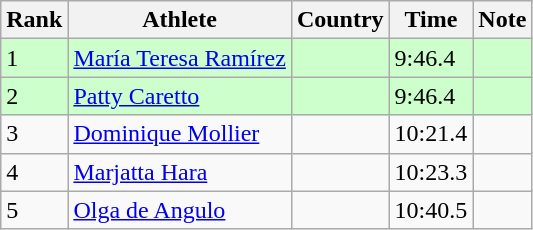<table class="wikitable sortable">
<tr>
<th>Rank</th>
<th>Athlete</th>
<th>Country</th>
<th>Time</th>
<th>Note</th>
</tr>
<tr bgcolor=#CCFFCC>
<td>1</td>
<td><a href='#'>María Teresa Ramírez</a></td>
<td></td>
<td>9:46.4</td>
<td></td>
</tr>
<tr bgcolor=#CCFFCC>
<td>2</td>
<td><a href='#'>Patty Caretto</a></td>
<td></td>
<td>9:46.4</td>
<td></td>
</tr>
<tr>
<td>3</td>
<td><a href='#'>Dominique Mollier</a></td>
<td></td>
<td>10:21.4</td>
<td></td>
</tr>
<tr>
<td>4</td>
<td><a href='#'>Marjatta Hara</a></td>
<td></td>
<td>10:23.3</td>
<td></td>
</tr>
<tr>
<td>5</td>
<td><a href='#'>Olga de Angulo</a></td>
<td></td>
<td>10:40.5</td>
<td></td>
</tr>
</table>
